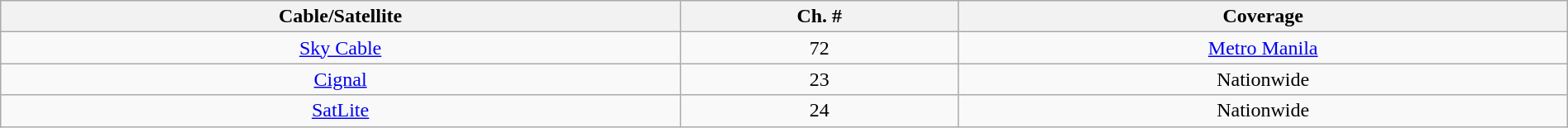<table class="wikitable sortable" style="width:100%; text-align:center;">
<tr>
<th>Cable/Satellite</th>
<th>Ch. #</th>
<th class="unsortable">Coverage</th>
</tr>
<tr>
<td><a href='#'>Sky Cable</a></td>
<td>72</td>
<td><a href='#'>Metro Manila</a></td>
</tr>
<tr>
<td><a href='#'>Cignal</a></td>
<td>23</td>
<td>Nationwide</td>
</tr>
<tr>
<td><a href='#'>SatLite</a></td>
<td>24</td>
<td>Nationwide</td>
</tr>
</table>
